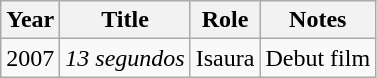<table class="wikitable sortable">
<tr>
<th>Year</th>
<th>Title</th>
<th>Role</th>
<th>Notes</th>
</tr>
<tr>
<td>2007</td>
<td><em>13 segundos</em></td>
<td>Isaura</td>
<td>Debut film</td>
</tr>
</table>
